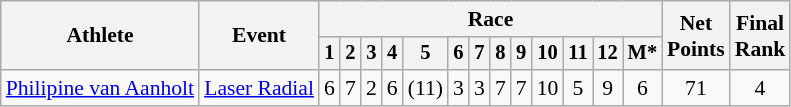<table class="wikitable" style="font-size:90%">
<tr>
<th rowspan=2>Athlete</th>
<th rowspan=2>Event</th>
<th colspan=13>Race</th>
<th rowspan=2>Net<br>Points</th>
<th rowspan=2>Final<br>Rank</th>
</tr>
<tr style="font-size:95%">
<th>1</th>
<th>2</th>
<th>3</th>
<th>4</th>
<th>5</th>
<th>6</th>
<th>7</th>
<th>8</th>
<th>9</th>
<th>10</th>
<th>11</th>
<th>12</th>
<th>M*</th>
</tr>
<tr align=center>
<td align=left><a href='#'>Philipine van Aanholt</a></td>
<td align=left><a href='#'>Laser Radial</a></td>
<td>6</td>
<td>7</td>
<td>2</td>
<td>6</td>
<td>(11)</td>
<td>3</td>
<td>3</td>
<td>7</td>
<td>7</td>
<td>10</td>
<td>5</td>
<td>9</td>
<td>6</td>
<td>71</td>
<td>4</td>
</tr>
</table>
